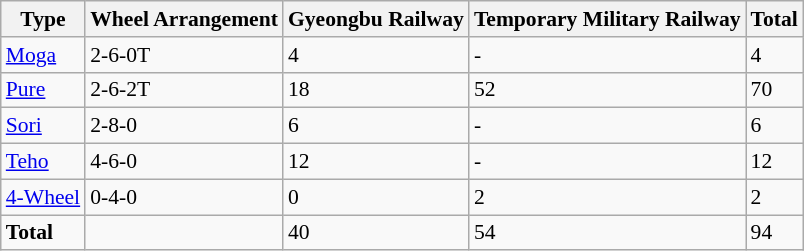<table class="wikitable"  style="font-size:90%;">
<tr>
<th>Type</th>
<th>Wheel Arrangement</th>
<th>Gyeongbu Railway</th>
<th>Temporary Military Railway</th>
<th>Total</th>
</tr>
<tr>
<td><a href='#'>Moga</a></td>
<td>2-6-0T</td>
<td>4</td>
<td>-</td>
<td>4</td>
</tr>
<tr>
<td><a href='#'>Pure</a></td>
<td>2-6-2T</td>
<td>18</td>
<td>52</td>
<td>70</td>
</tr>
<tr>
<td><a href='#'>Sori</a></td>
<td>2-8-0</td>
<td>6</td>
<td>-</td>
<td>6</td>
</tr>
<tr>
<td><a href='#'>Teho</a></td>
<td>4-6-0</td>
<td>12</td>
<td>-</td>
<td>12</td>
</tr>
<tr>
<td><a href='#'>4-Wheel</a></td>
<td>0-4-0</td>
<td>0</td>
<td>2</td>
<td>2</td>
</tr>
<tr>
<td><strong>Total</strong></td>
<td></td>
<td>40</td>
<td>54</td>
<td>94</td>
</tr>
</table>
